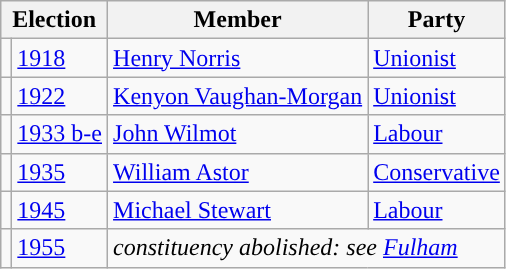<table class="wikitable">
<tr>
<th colspan="2">Election</th>
<th>Member</th>
<th>Party</th>
</tr>
<tr>
<td style="color:inherit;background-color: "></td>
<td><a href='#'>1918</a></td>
<td><a href='#'>Henry Norris</a></td>
<td><a href='#'>Unionist</a></td>
</tr>
<tr>
<td style="color:inherit;background-color: "></td>
<td><a href='#'>1922</a></td>
<td><a href='#'>Kenyon Vaughan-Morgan</a></td>
<td><a href='#'>Unionist</a></td>
</tr>
<tr>
<td style="color:inherit;background-color: "></td>
<td><a href='#'>1933 b-e</a></td>
<td><a href='#'>John Wilmot</a></td>
<td><a href='#'>Labour</a></td>
</tr>
<tr>
<td style="color:inherit;background-color: "></td>
<td><a href='#'>1935</a></td>
<td><a href='#'>William Astor</a></td>
<td><a href='#'>Conservative</a></td>
</tr>
<tr>
<td style="color:inherit;background-color: "></td>
<td><a href='#'>1945</a></td>
<td><a href='#'>Michael Stewart</a></td>
<td><a href='#'>Labour</a></td>
</tr>
<tr>
<td></td>
<td><a href='#'>1955</a></td>
<td colspan="2"><em>constituency abolished: see <a href='#'>Fulham</a></em></td>
</tr>
</table>
